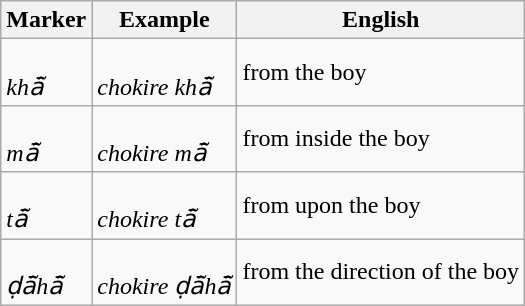<table class="wikitable">
<tr>
<th>Marker</th>
<th>Example</th>
<th>English</th>
</tr>
<tr>
<td><br><em>khā̃</em></td>
<td><br><em>chokire khā̃</em></td>
<td>from the boy</td>
</tr>
<tr>
<td><br><em>mā̃</em></td>
<td><br><em>chokire mā̃</em></td>
<td>from inside the boy</td>
</tr>
<tr>
<td><br><em>tā̃</em></td>
<td><br><em>chokire tā̃</em></td>
<td>from upon the boy</td>
</tr>
<tr>
<td><br><em>ḍā̃hā̃</em></td>
<td><br><em>chokire ḍā̃hā̃</em></td>
<td>from the direction of the boy</td>
</tr>
</table>
